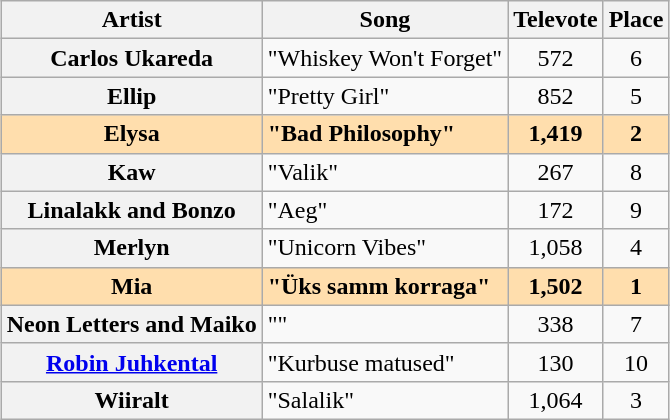<table class="sortable wikitable plainrowheaders" style="margin: 1em auto 1em auto; text-align:center;">
<tr>
<th scope="col">Artist</th>
<th scope="col">Song</th>
<th>Televote</th>
<th>Place</th>
</tr>
<tr>
<th align="left" scope="row">Carlos Ukareda</th>
<td align="left">"Whiskey Won't Forget"</td>
<td>572</td>
<td>6</td>
</tr>
<tr>
<th align="left" scope="row">Ellip</th>
<td align="left">"Pretty Girl"</td>
<td>852</td>
<td>5</td>
</tr>
<tr style="font-weight:bold; background:navajowhite;">
<th align="left" scope="row" style="font-weight:bold; background:navajowhite;">Elysa</th>
<td align="left">"Bad Philosophy"</td>
<td>1,419</td>
<td>2</td>
</tr>
<tr>
<th align="left" scope="row">Kaw</th>
<td align="left">"Valik"</td>
<td>267</td>
<td>8</td>
</tr>
<tr>
<th align="left" scope="row">Linalakk and Bonzo</th>
<td align="left">"Aeg"</td>
<td>172</td>
<td>9</td>
</tr>
<tr>
<th align="left" scope="row">Merlyn</th>
<td align="left">"Unicorn Vibes"</td>
<td>1,058</td>
<td>4</td>
</tr>
<tr style="font-weight:bold; background:navajowhite;">
<th align="left" scope="row" style="font-weight:bold; background:navajowhite;">Mia</th>
<td align="left">"Üks samm korraga"</td>
<td>1,502</td>
<td>1</td>
</tr>
<tr>
<th align="left" scope="row">Neon Letters and Maiko</th>
<td align="left">""</td>
<td>338</td>
<td>7</td>
</tr>
<tr>
<th align="left" scope="row"><a href='#'>Robin Juhkental</a></th>
<td align="left">"Kurbuse matused"</td>
<td>130</td>
<td>10</td>
</tr>
<tr>
<th align="left" scope="row">Wiiralt</th>
<td align="left">"Salalik"</td>
<td>1,064</td>
<td>3</td>
</tr>
</table>
